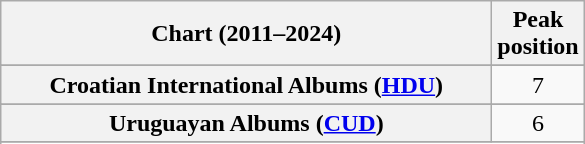<table class="wikitable sortable plainrowheaders">
<tr>
<th style="width:20em;">Chart (2011–2024)</th>
<th>Peak<br>position</th>
</tr>
<tr>
</tr>
<tr>
</tr>
<tr>
</tr>
<tr>
</tr>
<tr>
<th scope="row">Croatian International Albums (<a href='#'>HDU</a>)</th>
<td style="text-align:center;">7</td>
</tr>
<tr>
</tr>
<tr>
</tr>
<tr>
</tr>
<tr>
</tr>
<tr>
</tr>
<tr>
</tr>
<tr>
</tr>
<tr>
</tr>
<tr>
</tr>
<tr>
</tr>
<tr>
</tr>
<tr>
</tr>
<tr>
</tr>
<tr>
</tr>
<tr>
</tr>
<tr>
</tr>
<tr>
</tr>
<tr>
</tr>
<tr>
</tr>
<tr>
<th scope="row">Uruguayan Albums (<a href='#'>CUD</a>)</th>
<td style="text-align:center;">6</td>
</tr>
<tr>
</tr>
<tr>
</tr>
</table>
